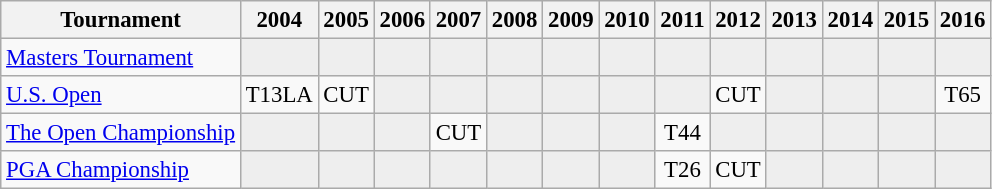<table class="wikitable" style="font-size:95%;text-align:center;">
<tr>
<th>Tournament</th>
<th>2004</th>
<th>2005</th>
<th>2006</th>
<th>2007</th>
<th>2008</th>
<th>2009</th>
<th>2010</th>
<th>2011</th>
<th>2012</th>
<th>2013</th>
<th>2014</th>
<th>2015</th>
<th>2016</th>
</tr>
<tr>
<td align=left><a href='#'>Masters Tournament</a></td>
<td style="background:#eeeeee;"></td>
<td style="background:#eeeeee;"></td>
<td style="background:#eeeeee;"></td>
<td style="background:#eeeeee;"></td>
<td style="background:#eeeeee;"></td>
<td style="background:#eeeeee;"></td>
<td style="background:#eeeeee;"></td>
<td style="background:#eeeeee;"></td>
<td style="background:#eeeeee;"></td>
<td style="background:#eeeeee;"></td>
<td style="background:#eeeeee;"></td>
<td style="background:#eeeeee;"></td>
<td style="background:#eeeeee;"></td>
</tr>
<tr>
<td align=left><a href='#'>U.S. Open</a></td>
<td>T13<span>LA</span></td>
<td>CUT</td>
<td style="background:#eeeeee;"></td>
<td style="background:#eeeeee;"></td>
<td style="background:#eeeeee;"></td>
<td style="background:#eeeeee;"></td>
<td style="background:#eeeeee;"></td>
<td style="background:#eeeeee;"></td>
<td>CUT</td>
<td style="background:#eeeeee;"></td>
<td style="background:#eeeeee;"></td>
<td style="background:#eeeeee;"></td>
<td>T65</td>
</tr>
<tr>
<td align=left><a href='#'>The Open Championship</a></td>
<td style="background:#eeeeee;"></td>
<td style="background:#eeeeee;"></td>
<td style="background:#eeeeee;"></td>
<td>CUT</td>
<td style="background:#eeeeee;"></td>
<td style="background:#eeeeee;"></td>
<td style="background:#eeeeee;"></td>
<td>T44</td>
<td style="background:#eeeeee;"></td>
<td style="background:#eeeeee;"></td>
<td style="background:#eeeeee;"></td>
<td style="background:#eeeeee;"></td>
<td style="background:#eeeeee;"></td>
</tr>
<tr>
<td align=left><a href='#'>PGA Championship</a></td>
<td style="background:#eeeeee;"></td>
<td style="background:#eeeeee;"></td>
<td style="background:#eeeeee;"></td>
<td style="background:#eeeeee;"></td>
<td style="background:#eeeeee;"></td>
<td style="background:#eeeeee;"></td>
<td style="background:#eeeeee;"></td>
<td>T26</td>
<td>CUT</td>
<td style="background:#eeeeee;"></td>
<td style="background:#eeeeee;"></td>
<td style="background:#eeeeee;"></td>
<td style="background:#eeeeee;"></td>
</tr>
</table>
